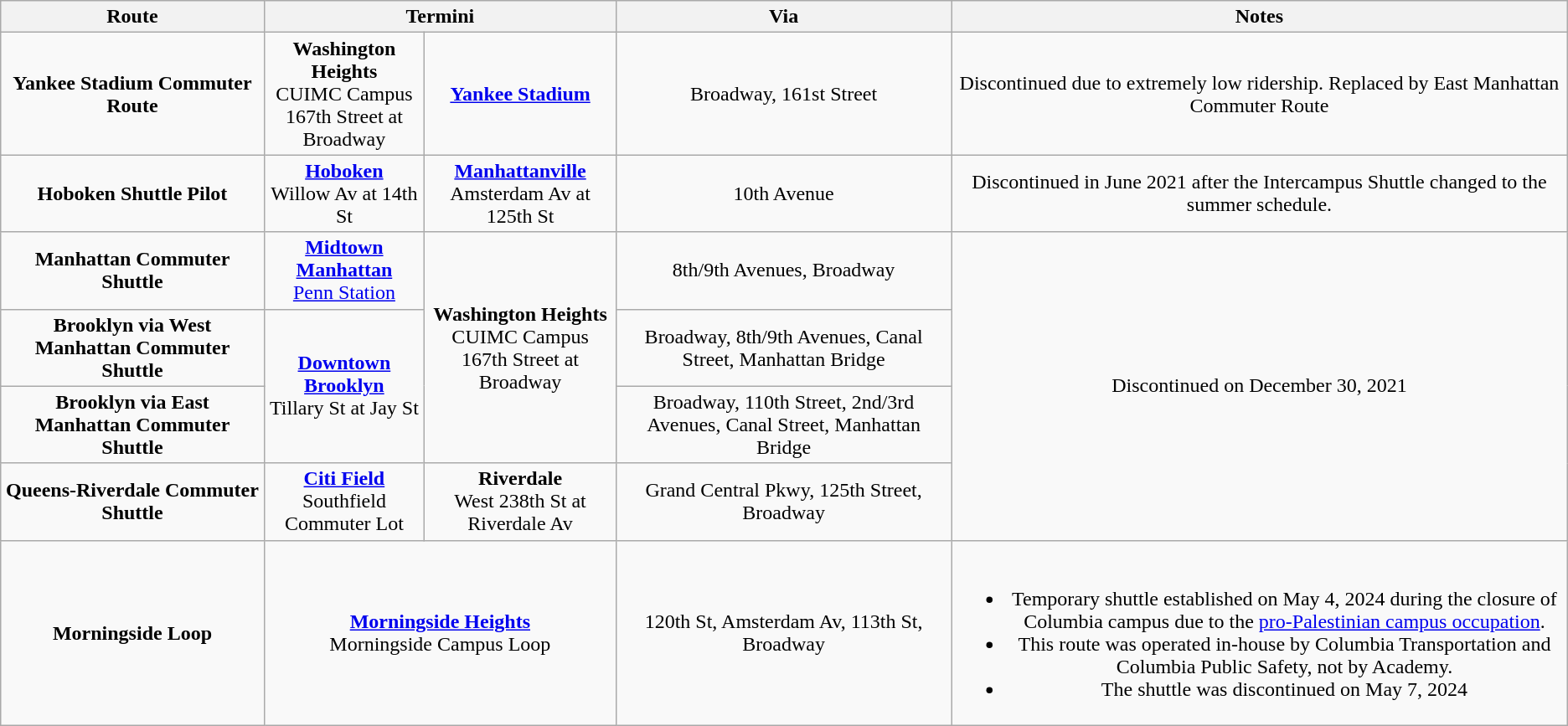<table class="wikitable">
<tr>
<th>Route</th>
<th colspan="2">Termini</th>
<th>Via</th>
<th>Notes</th>
</tr>
<tr align="center">
<td><strong>Yankee Stadium Commuter Route</strong></td>
<td><strong>Washington Heights</strong><br>CUIMC Campus<br>167th Street at Broadway</td>
<td><strong><a href='#'>Yankee Stadium</a></strong></td>
<td>Broadway, 161st Street</td>
<td>Discontinued due to extremely low ridership. Replaced by East Manhattan Commuter Route</td>
</tr>
<tr align="center">
<td><strong>Hoboken Shuttle Pilot</strong></td>
<td><strong><a href='#'>Hoboken</a></strong><br>Willow Av at 14th St</td>
<td><strong><a href='#'>Manhattanville</a></strong><br>Amsterdam Av at 125th St</td>
<td>10th Avenue</td>
<td>Discontinued in June 2021 after the Intercampus Shuttle changed to the summer schedule.</td>
</tr>
<tr align="center">
<td><strong>Manhattan Commuter Shuttle</strong></td>
<td><strong><a href='#'>Midtown Manhattan</a></strong><br><a href='#'>Penn Station</a></td>
<td rowspan="3"><strong>Washington Heights</strong><br>CUIMC Campus<br>167th Street at Broadway</td>
<td>8th/9th Avenues, Broadway</td>
<td rowspan="4">Discontinued on December 30, 2021</td>
</tr>
<tr align="center">
<td><strong>Brooklyn via West Manhattan Commuter Shuttle</strong></td>
<td rowspan="2"><strong><a href='#'>Downtown Brooklyn</a></strong><br>Tillary St at Jay St</td>
<td>Broadway, 8th/9th Avenues, Canal Street, Manhattan Bridge</td>
</tr>
<tr align="center">
<td><strong>Brooklyn via East Manhattan Commuter Shuttle</strong></td>
<td>Broadway, 110th Street, 2nd/3rd Avenues, Canal Street, Manhattan Bridge</td>
</tr>
<tr align="center">
<td><strong>Queens-Riverdale Commuter Shuttle</strong></td>
<td><strong><a href='#'>Citi Field</a></strong><br>Southfield Commuter Lot</td>
<td><strong>Riverdale</strong><br>West 238th St at Riverdale Av</td>
<td>Grand Central Pkwy, 125th Street, Broadway</td>
</tr>
<tr align="center">
<td><strong>Morningside Loop</strong></td>
<td colspan="2"><strong><a href='#'>Morningside Heights</a></strong><br>Morningside Campus Loop</td>
<td>120th St, Amsterdam Av, 113th St, Broadway</td>
<td><br><ul><li>Temporary shuttle established on May 4, 2024 during the closure of Columbia campus due to the <a href='#'>pro-Palestinian campus occupation</a>.</li><li>This route was operated in-house by Columbia Transportation and Columbia Public Safety, not by Academy.</li><li>The shuttle was discontinued on May 7, 2024</li></ul></td>
</tr>
</table>
